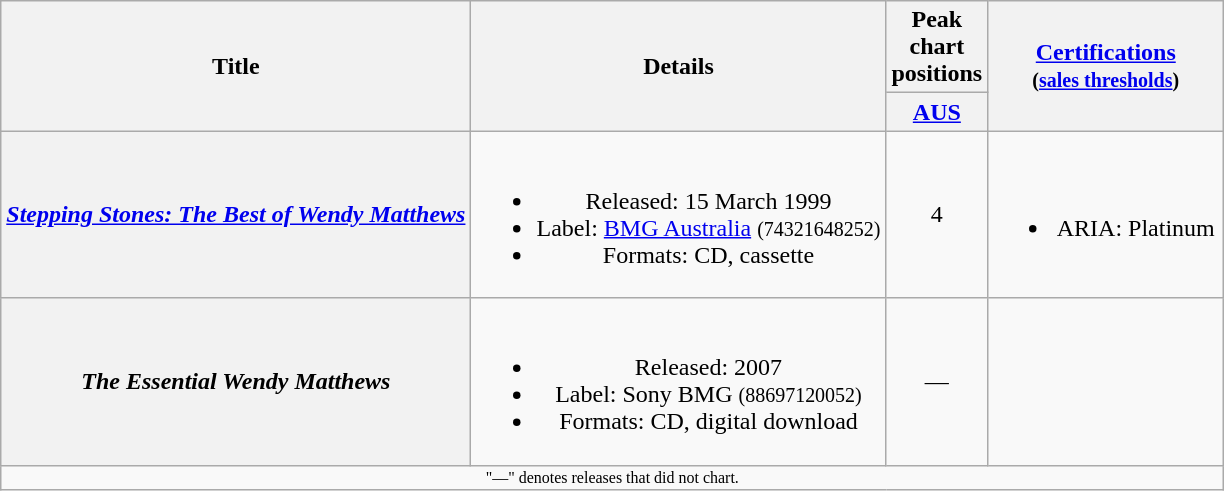<table class="wikitable plainrowheaders" style="text-align:center;" border="1">
<tr>
<th rowspan="2">Title</th>
<th rowspan="2">Details</th>
<th colspan="1">Peak chart positions</th>
<th rowspan="2" width="150"><a href='#'>Certifications</a><br><small>(<a href='#'>sales thresholds</a>)</small></th>
</tr>
<tr>
<th style="width:3em"><a href='#'>AUS</a><br></th>
</tr>
<tr>
<th scope="row"><em><a href='#'>Stepping Stones: The Best of Wendy Matthews</a></em></th>
<td><br><ul><li>Released: 15 March 1999</li><li>Label: <a href='#'>BMG Australia</a> <small>(74321648252)</small></li><li>Formats: CD, cassette</li></ul></td>
<td align="center">4</td>
<td><br><ul><li>ARIA: Platinum</li></ul></td>
</tr>
<tr>
<th scope="row"><em>The Essential Wendy Matthews</em></th>
<td><br><ul><li>Released: 2007</li><li>Label: Sony BMG <small>(88697120052)</small></li><li>Formats: CD, digital download</li></ul></td>
<td align="center">—</td>
<td></td>
</tr>
<tr>
<td align="center" colspan="4" style="font-size: 8pt">"—" denotes releases that did not chart.</td>
</tr>
</table>
